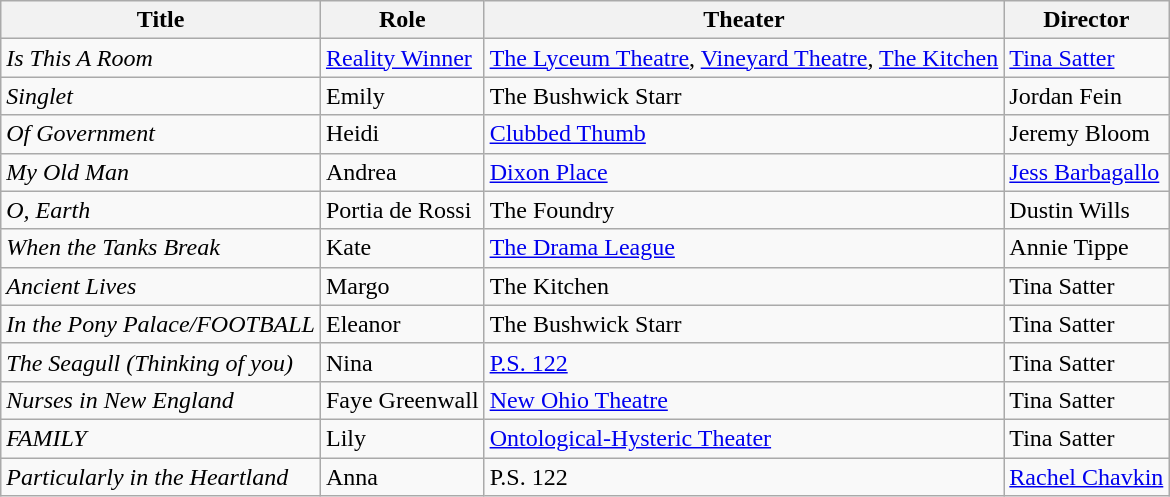<table class="wikitable">
<tr>
<th>Title</th>
<th>Role</th>
<th>Theater</th>
<th>Director</th>
</tr>
<tr>
<td><em>Is This A Room</em></td>
<td><a href='#'>Reality Winner</a></td>
<td><a href='#'>The Lyceum Theatre</a>, <a href='#'>Vineyard Theatre</a>, <a href='#'>The Kitchen</a></td>
<td><a href='#'>Tina Satter</a></td>
</tr>
<tr>
<td><em>Singlet</em></td>
<td>Emily</td>
<td>The Bushwick Starr</td>
<td>Jordan Fein</td>
</tr>
<tr>
<td><em>Of Government</em></td>
<td>Heidi</td>
<td><a href='#'>Clubbed Thumb</a></td>
<td>Jeremy Bloom</td>
</tr>
<tr>
<td><em>My Old Man</em></td>
<td>Andrea</td>
<td><a href='#'>Dixon Place</a></td>
<td><a href='#'>Jess Barbagallo</a></td>
</tr>
<tr>
<td><em>O, Earth</em></td>
<td>Portia de Rossi</td>
<td>The Foundry</td>
<td>Dustin Wills</td>
</tr>
<tr>
<td><em>When the Tanks Break</em></td>
<td>Kate</td>
<td><a href='#'>The Drama League</a></td>
<td>Annie Tippe</td>
</tr>
<tr>
<td><em>Ancient Lives</em></td>
<td>Margo</td>
<td>The Kitchen</td>
<td>Tina Satter</td>
</tr>
<tr>
<td><em>In the Pony Palace/FOOTBALL</em></td>
<td>Eleanor</td>
<td>The Bushwick Starr</td>
<td>Tina Satter</td>
</tr>
<tr>
<td><em>The Seagull (Thinking of you)</em></td>
<td>Nina</td>
<td><a href='#'>P.S. 122</a></td>
<td>Tina Satter</td>
</tr>
<tr>
<td><em>Nurses in New England</em></td>
<td>Faye Greenwall</td>
<td><a href='#'>New Ohio Theatre</a></td>
<td>Tina Satter</td>
</tr>
<tr>
<td><em>FAMILY</em></td>
<td>Lily</td>
<td><a href='#'>Ontological-Hysteric Theater</a></td>
<td>Tina Satter</td>
</tr>
<tr>
<td><em>Particularly in the Heartland</em></td>
<td>Anna</td>
<td>P.S. 122</td>
<td><a href='#'>Rachel Chavkin</a></td>
</tr>
</table>
